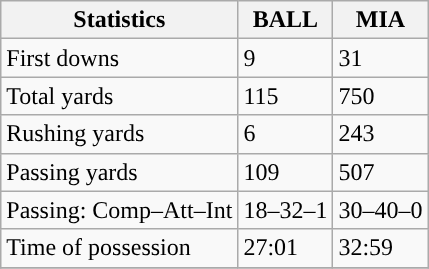<table class="wikitable" style="float: left;">
<tr>
<th>Statistics</th>
<th>BALL</th>
<th>MIA</th>
</tr>
<tr>
<td>First downs</td>
<td>9</td>
<td>31</td>
</tr>
<tr>
<td>Total yards</td>
<td>115</td>
<td>750</td>
</tr>
<tr>
<td>Rushing yards</td>
<td>6</td>
<td>243</td>
</tr>
<tr>
<td>Passing yards</td>
<td>109</td>
<td>507</td>
</tr>
<tr>
<td>Passing: Comp–Att–Int</td>
<td>18–32–1</td>
<td>30–40–0</td>
</tr>
<tr>
<td>Time of possession</td>
<td>27:01</td>
<td>32:59</td>
</tr>
<tr>
</tr>
</table>
